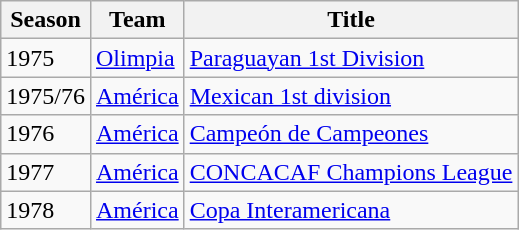<table class="wikitable">
<tr>
<th>Season</th>
<th>Team</th>
<th>Title</th>
</tr>
<tr>
<td>1975</td>
<td> <a href='#'>Olimpia</a></td>
<td><a href='#'>Paraguayan 1st Division</a></td>
</tr>
<tr>
<td>1975/76</td>
<td> <a href='#'>América</a></td>
<td><a href='#'>Mexican 1st division</a></td>
</tr>
<tr>
<td>1976</td>
<td> <a href='#'>América</a></td>
<td><a href='#'>Campeón de Campeones</a></td>
</tr>
<tr>
<td>1977</td>
<td> <a href='#'>América</a></td>
<td><a href='#'>CONCACAF Champions League</a></td>
</tr>
<tr>
<td>1978</td>
<td> <a href='#'>América</a></td>
<td><a href='#'>Copa Interamericana</a></td>
</tr>
</table>
